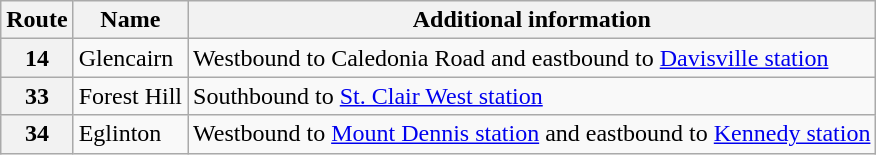<table class="wikitable">
<tr>
<th>Route</th>
<th>Name</th>
<th>Additional information</th>
</tr>
<tr>
<th>14</th>
<td>Glencairn</td>
<td>Westbound to Caledonia Road and eastbound to <a href='#'>Davisville station</a></td>
</tr>
<tr>
<th>33</th>
<td>Forest Hill</td>
<td>Southbound to <a href='#'>St. Clair West station</a></td>
</tr>
<tr>
<th>34</th>
<td>Eglinton</td>
<td>Westbound to <a href='#'>Mount Dennis station</a> and eastbound to <a href='#'>Kennedy station</a></td>
</tr>
</table>
